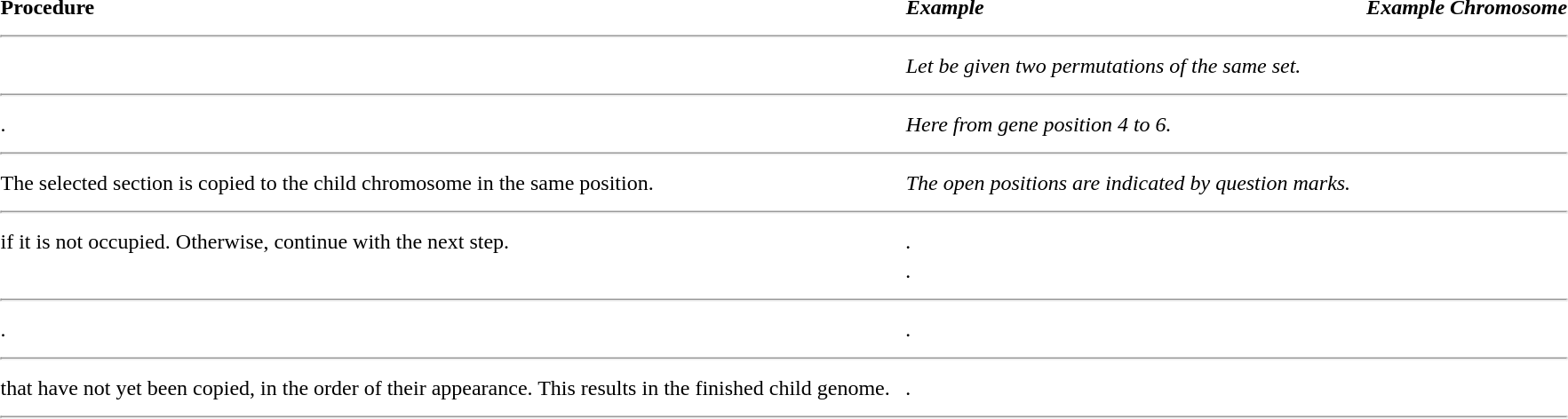<table>
<tr>
<td><strong>Procedure</strong></td>
<td> </td>
<td><strong><em>Example</em></strong></td>
<td> </td>
<td><strong><em>Example Chromosome</em></strong></td>
</tr>
<tr>
<td colspan=5><hr></td>
</tr>
<tr style="vertical-align: top; ">
<td> </td>
<td> </td>
<td><em>Let be given two permutations of the same set.</em></td>
<td> </td>
<td></td>
</tr>
<tr>
<td colspan=5><hr></td>
</tr>
<tr style="vertical-align: top; ">
<td>.</td>
<td> </td>
<td><em>Here from gene position 4 to 6.</em></td>
<td> </td>
<td style="vertical-align: middle;"></td>
</tr>
<tr>
<td colspan=5><hr></td>
</tr>
<tr style="vertical-align: top;">
<td>The selected section is copied to the child chromosome in the same position.</td>
<td> </td>
<td><em>The open positions are indicated by question marks.</em></td>
<td> </td>
<td style="vertical-align: middle;"></td>
</tr>
<tr>
<td colspan=5><hr></td>
</tr>
<tr style="vertical-align: top;">
<td rowspan=2> if it is not occupied. Otherwise, continue with the next step.</td>
<td> </td>
<td><em>.</em></td>
<td> </td>
<td style="vertical-align: middle;"></td>
</tr>
<tr style="vertical-align: top;">
<td> </td>
<td><em>.</em></td>
<td> </td>
<td style="vertical-align: middle;"></td>
</tr>
<tr>
<td colspan=5><hr></td>
</tr>
<tr style="vertical-align: top; ">
<td>.</td>
<td> </td>
<td><em>.</em></td>
<td> </td>
<td style="vertical-align: middle;"></td>
</tr>
<tr>
<td colspan=5><hr></td>
</tr>
<tr style="vertical-align: top; ">
<td> that have not yet been copied, in the order of their appearance. This results in the finished child genome.</td>
<td> </td>
<td><em>.</em></td>
<td> </td>
<td style="vertical-align: top;"></td>
</tr>
<tr>
<td colspan=5><hr></td>
</tr>
</table>
